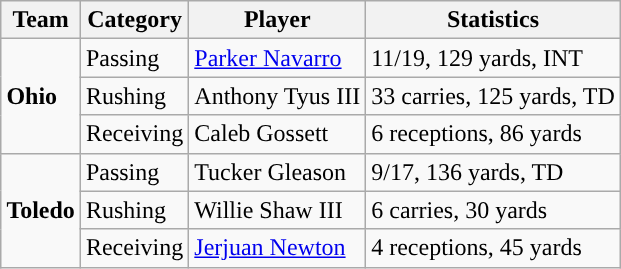<table class="wikitable" style="float: right;">
<tr>
<th>Team</th>
<th>Category</th>
<th>Player</th>
<th>Statistics</th>
</tr>
<tr>
<td rowspan=3><strong>Ohio</strong></td>
<td>Passing</td>
<td><a href='#'>Parker Navarro</a></td>
<td>11/19, 129 yards, INT</td>
</tr>
<tr>
<td>Rushing</td>
<td>Anthony Tyus III</td>
<td>33 carries, 125 yards, TD</td>
</tr>
<tr>
<td>Receiving</td>
<td>Caleb Gossett</td>
<td>6 receptions, 86 yards</td>
</tr>
<tr>
<td rowspan=3><strong>Toledo</strong></td>
<td>Passing</td>
<td>Tucker Gleason</td>
<td>9/17, 136 yards, TD</td>
</tr>
<tr>
<td>Rushing</td>
<td>Willie Shaw III</td>
<td>6 carries, 30 yards</td>
</tr>
<tr>
<td>Receiving</td>
<td><a href='#'>Jerjuan Newton</a></td>
<td>4 receptions, 45 yards</td>
</tr>
</table>
